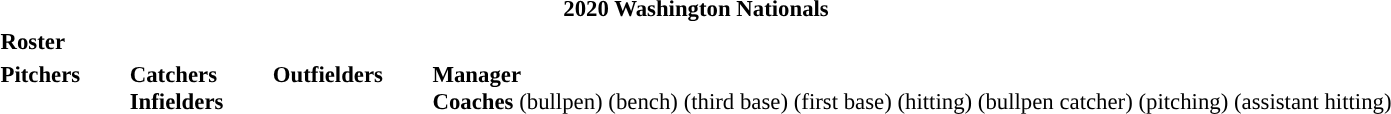<table class="toccolours" style="font-size: 95%;">
<tr>
<th colspan="10">2020 Washington Nationals</th>
</tr>
<tr>
<td colspan="10"><strong>Roster</strong></td>
</tr>
<tr>
<td valign="top"><strong>Pitchers</strong><br>





















</td>
<td width="25px"></td>
<td valign="top"><strong>Catchers</strong><br>

<strong>Infielders</strong>










</td>
<td width="25px"></td>
<td valign="top"><strong>Outfielders</strong><br>





</td>
<td width="25px"></td>
<td valign="top"><strong>Manager</strong><br>
<strong>Coaches</strong>
 (bullpen)
 (bench)
 (third base)
 (first base)
 (hitting)
 (bullpen catcher)
 (pitching)
 (assistant hitting)</td>
</tr>
<tr>
</tr>
</table>
